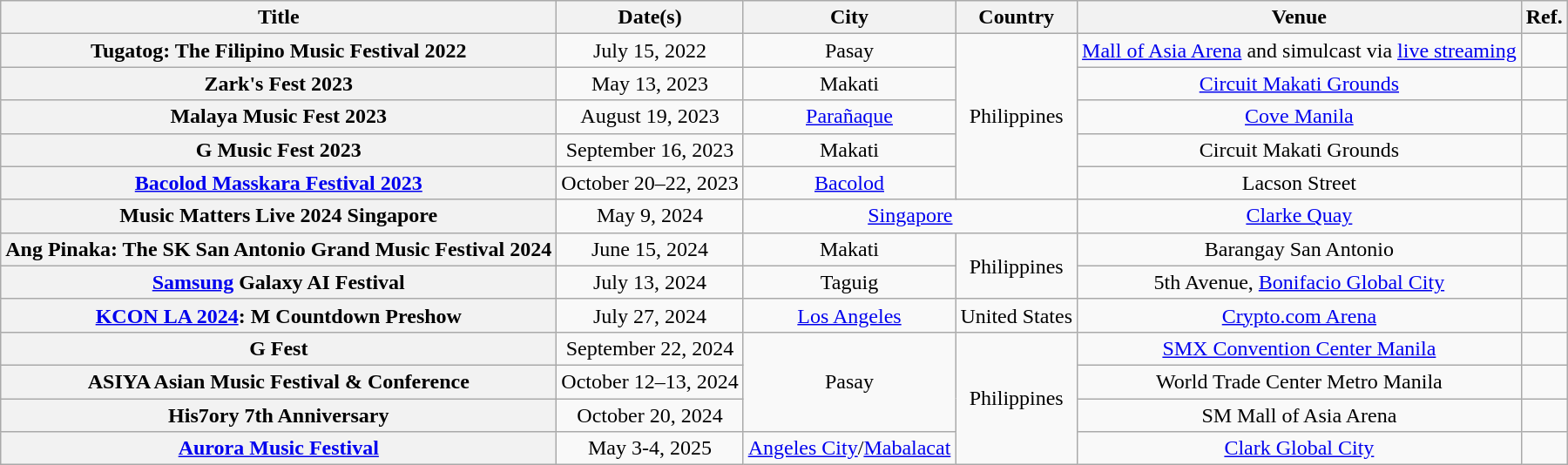<table class="wikitable plainrowheaders" style="text-align: center;">
<tr>
<th>Title</th>
<th class="unsortable" scope="col">Date(s)</th>
<th>City</th>
<th>Country</th>
<th>Venue</th>
<th>Ref.</th>
</tr>
<tr>
<th scope="row">Tugatog: The Filipino Music Festival 2022</th>
<td>July 15, 2022</td>
<td>Pasay</td>
<td rowspan="5">Philippines</td>
<td><a href='#'>Mall of Asia Arena</a> and simulcast via <a href='#'>live streaming</a></td>
<td></td>
</tr>
<tr>
<th scope="row">Zark's Fest 2023</th>
<td>May 13, 2023</td>
<td>Makati</td>
<td><a href='#'>Circuit Makati Grounds</a></td>
<td></td>
</tr>
<tr>
<th scope="row">Malaya Music Fest 2023</th>
<td>August 19, 2023</td>
<td><a href='#'>Parañaque</a></td>
<td><a href='#'>Cove Manila</a></td>
<td></td>
</tr>
<tr>
<th scope="row">G Music Fest 2023</th>
<td>September 16, 2023</td>
<td>Makati</td>
<td>Circuit Makati Grounds</td>
<td></td>
</tr>
<tr>
<th scope="row"><a href='#'>Bacolod Masskara Festival 2023</a></th>
<td>October 20–22, 2023</td>
<td><a href='#'>Bacolod</a></td>
<td>Lacson Street</td>
<td></td>
</tr>
<tr>
<th scope="row">Music Matters Live 2024 Singapore</th>
<td>May 9, 2024</td>
<td colspan="2"><a href='#'>Singapore</a></td>
<td><a href='#'>Clarke Quay</a></td>
<td></td>
</tr>
<tr>
<th scope="row">Ang Pinaka: The SK San Antonio Grand Music Festival 2024</th>
<td>June 15, 2024</td>
<td>Makati</td>
<td rowspan="2">Philippines</td>
<td>Barangay San Antonio</td>
<td></td>
</tr>
<tr>
<th scope="row"><a href='#'>Samsung</a> Galaxy AI Festival</th>
<td>July 13, 2024</td>
<td>Taguig</td>
<td>5th Avenue, <a href='#'>Bonifacio Global City</a></td>
<td></td>
</tr>
<tr>
<th scope="row"><a href='#'>KCON LA 2024</a>: M Countdown Preshow</th>
<td>July 27, 2024</td>
<td><a href='#'>Los Angeles</a></td>
<td>United States</td>
<td><a href='#'>Crypto.com Arena</a></td>
<td></td>
</tr>
<tr>
<th scope="row">G Fest</th>
<td>September 22, 2024</td>
<td rowspan="3">Pasay</td>
<td rowspan="4">Philippines</td>
<td><a href='#'>SMX Convention Center Manila</a></td>
<td></td>
</tr>
<tr>
<th scope="row">ASIYA Asian Music Festival & Conference</th>
<td>October 12–13, 2024</td>
<td>World Trade Center Metro Manila</td>
<td></td>
</tr>
<tr>
<th scope="row">His7ory 7th Anniversary</th>
<td>October 20, 2024</td>
<td>SM Mall of Asia Arena</td>
<td></td>
</tr>
<tr>
<th scope="row"><a href='#'>Aurora Music Festival</a></th>
<td>May 3-4, 2025</td>
<td><a href='#'>Angeles City</a>/<a href='#'>Mabalacat</a></td>
<td><a href='#'>Clark Global City</a></td>
<td></td>
</tr>
</table>
